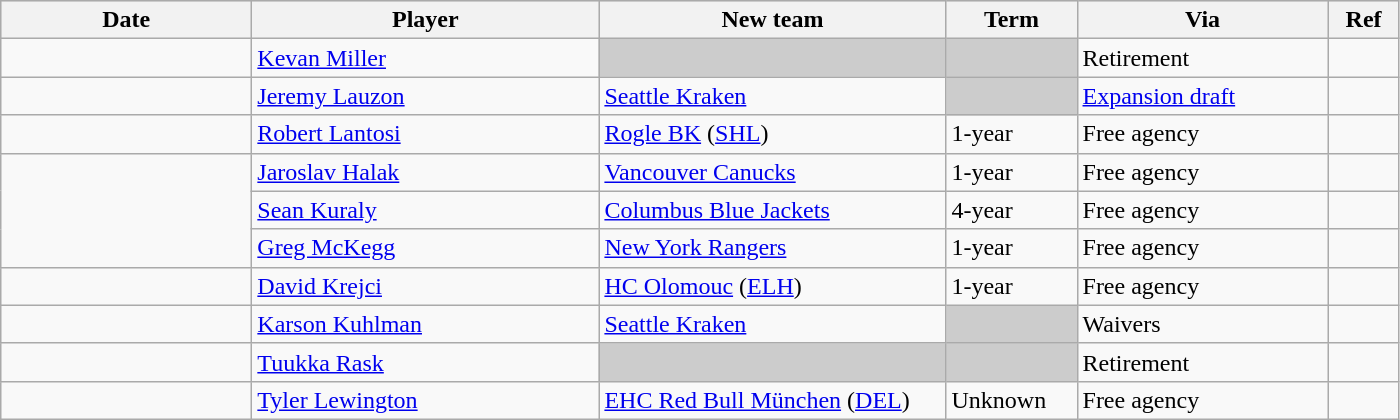<table class="wikitable">
<tr style="background:#ddd; text-align:center;">
<th style="width: 10em;">Date</th>
<th style="width: 14em;">Player</th>
<th style="width: 14em;">New team</th>
<th style="width: 5em;">Term</th>
<th style="width: 10em;">Via</th>
<th style="width: 2.5em;">Ref</th>
</tr>
<tr>
<td></td>
<td><a href='#'>Kevan Miller</a></td>
<td style="background:#ccc;"></td>
<td style="background:#ccc;"></td>
<td>Retirement</td>
<td></td>
</tr>
<tr>
<td></td>
<td><a href='#'>Jeremy Lauzon</a></td>
<td><a href='#'>Seattle Kraken</a></td>
<td style="background:#ccc;"></td>
<td><a href='#'>Expansion draft</a></td>
<td></td>
</tr>
<tr>
<td></td>
<td><a href='#'>Robert Lantosi</a></td>
<td><a href='#'>Rogle BK</a> (<a href='#'>SHL</a>)</td>
<td>1-year</td>
<td>Free agency</td>
<td></td>
</tr>
<tr>
<td rowspan=3></td>
<td><a href='#'>Jaroslav Halak</a></td>
<td><a href='#'>Vancouver Canucks</a></td>
<td>1-year</td>
<td>Free agency</td>
<td></td>
</tr>
<tr>
<td><a href='#'>Sean Kuraly</a></td>
<td><a href='#'>Columbus Blue Jackets</a></td>
<td>4-year</td>
<td>Free agency</td>
<td></td>
</tr>
<tr>
<td><a href='#'>Greg McKegg</a></td>
<td><a href='#'>New York Rangers</a></td>
<td>1-year</td>
<td>Free agency</td>
<td></td>
</tr>
<tr>
<td></td>
<td><a href='#'>David Krejci</a></td>
<td><a href='#'>HC Olomouc</a> (<a href='#'>ELH</a>)</td>
<td>1-year</td>
<td>Free agency</td>
<td></td>
</tr>
<tr>
<td></td>
<td><a href='#'>Karson Kuhlman</a></td>
<td><a href='#'>Seattle Kraken</a></td>
<td style="background:#ccc;"></td>
<td>Waivers</td>
<td></td>
</tr>
<tr>
<td></td>
<td><a href='#'>Tuukka Rask</a></td>
<td style="background:#ccc;"></td>
<td style="background:#ccc;"></td>
<td>Retirement</td>
<td></td>
</tr>
<tr>
<td></td>
<td><a href='#'>Tyler Lewington</a></td>
<td><a href='#'>EHC Red Bull München</a> (<a href='#'>DEL</a>)</td>
<td>Unknown</td>
<td>Free agency</td>
<td></td>
</tr>
</table>
